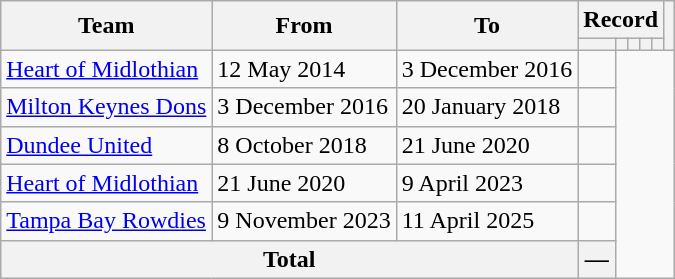<table class=wikitable style="text-align: left">
<tr>
<th rowspan=2>Team</th>
<th rowspan=2>From</th>
<th rowspan=2>To</th>
<th colspan=5>Record</th>
<th rowspan=2></th>
</tr>
<tr>
<th></th>
<th></th>
<th></th>
<th></th>
<th></th>
</tr>
<tr>
<td><a href='#'>Heart of Midlothian</a></td>
<td>12 May 2014</td>
<td>3 December 2016<br></td>
<td></td>
</tr>
<tr>
<td><a href='#'>Milton Keynes Dons</a></td>
<td>3 December 2016</td>
<td>20 January 2018<br></td>
<td></td>
</tr>
<tr>
<td><a href='#'>Dundee United</a></td>
<td>8 October 2018</td>
<td>21 June 2020<br></td>
<td></td>
</tr>
<tr>
<td><a href='#'>Heart of Midlothian</a></td>
<td>21 June 2020</td>
<td>9 April 2023<br></td>
<td></td>
</tr>
<tr>
<td><a href='#'>Tampa Bay Rowdies</a></td>
<td>9 November 2023</td>
<td>11 April 2025<br></td>
<td></td>
</tr>
<tr>
<th colspan=3>Total<br></th>
<th>—</th>
</tr>
</table>
